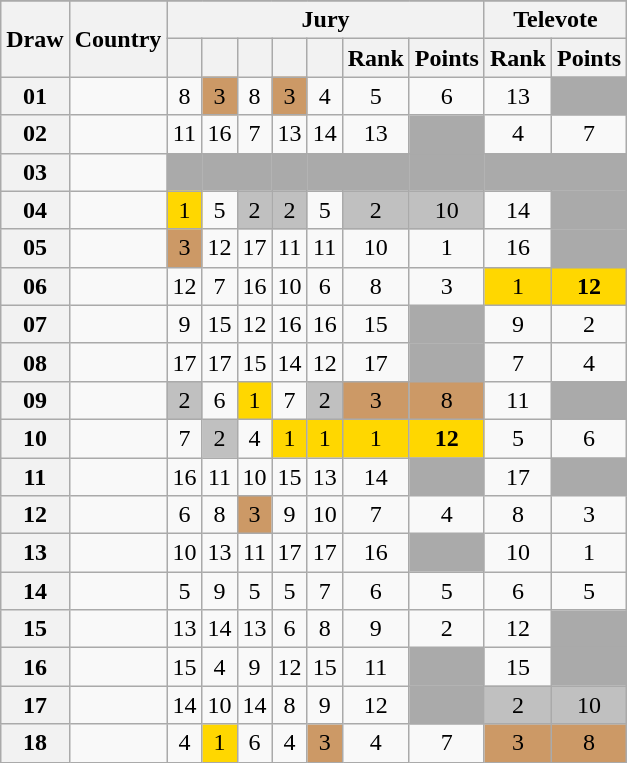<table class="sortable wikitable collapsible plainrowheaders" style="text-align:center;">
<tr>
</tr>
<tr>
<th scope="col" rowspan="2">Draw</th>
<th scope="col" rowspan="2">Country</th>
<th scope="col" colspan="7">Jury</th>
<th scope="col" colspan="2">Televote</th>
</tr>
<tr>
<th scope="col"><small></small></th>
<th scope="col"><small></small></th>
<th scope="col"><small></small></th>
<th scope="col"><small></small></th>
<th scope="col"><small></small></th>
<th scope="col">Rank</th>
<th scope="col">Points</th>
<th scope="col">Rank</th>
<th scope="col">Points</th>
</tr>
<tr>
<th scope="row" style="text-align:center;">01</th>
<td style="text-align:left;"></td>
<td>8</td>
<td style="background:#CC9966;">3</td>
<td>8</td>
<td style="background:#CC9966;">3</td>
<td>4</td>
<td>5</td>
<td>6</td>
<td>13</td>
<td style="background:#AAAAAA;"></td>
</tr>
<tr>
<th scope="row" style="text-align:center;">02</th>
<td style="text-align:left;"></td>
<td>11</td>
<td>16</td>
<td>7</td>
<td>13</td>
<td>14</td>
<td>13</td>
<td style="background:#AAAAAA;"></td>
<td>4</td>
<td>7</td>
</tr>
<tr class="sortbottom">
<th scope="row" style="text-align:center;">03</th>
<td style="text-align:left;"></td>
<td style="background:#AAAAAA;"></td>
<td style="background:#AAAAAA;"></td>
<td style="background:#AAAAAA;"></td>
<td style="background:#AAAAAA;"></td>
<td style="background:#AAAAAA;"></td>
<td style="background:#AAAAAA;"></td>
<td style="background:#AAAAAA;"></td>
<td style="background:#AAAAAA;"></td>
<td style="background:#AAAAAA;"></td>
</tr>
<tr>
<th scope="row" style="text-align:center;">04</th>
<td style="text-align:left;"></td>
<td style="background:gold;">1</td>
<td>5</td>
<td style="background:silver;">2</td>
<td style="background:silver;">2</td>
<td>5</td>
<td style="background:silver;">2</td>
<td style="background:silver;">10</td>
<td>14</td>
<td style="background:#AAAAAA;"></td>
</tr>
<tr>
<th scope="row" style="text-align:center;">05</th>
<td style="text-align:left;"></td>
<td style="background:#CC9966;">3</td>
<td>12</td>
<td>17</td>
<td>11</td>
<td>11</td>
<td>10</td>
<td>1</td>
<td>16</td>
<td style="background:#AAAAAA;"></td>
</tr>
<tr>
<th scope="row" style="text-align:center;">06</th>
<td style="text-align:left;"></td>
<td>12</td>
<td>7</td>
<td>16</td>
<td>10</td>
<td>6</td>
<td>8</td>
<td>3</td>
<td style="background:gold;">1</td>
<td style="background:gold;"><strong>12</strong></td>
</tr>
<tr>
<th scope="row" style="text-align:center;">07</th>
<td style="text-align:left;"></td>
<td>9</td>
<td>15</td>
<td>12</td>
<td>16</td>
<td>16</td>
<td>15</td>
<td style="background:#AAAAAA;"></td>
<td>9</td>
<td>2</td>
</tr>
<tr>
<th scope="row" style="text-align:center;">08</th>
<td style="text-align:left;"></td>
<td>17</td>
<td>17</td>
<td>15</td>
<td>14</td>
<td>12</td>
<td>17</td>
<td style="background:#AAAAAA;"></td>
<td>7</td>
<td>4</td>
</tr>
<tr>
<th scope="row" style="text-align:center;">09</th>
<td style="text-align:left;"></td>
<td style="background:silver;">2</td>
<td>6</td>
<td style="background:gold;">1</td>
<td>7</td>
<td style="background:silver;">2</td>
<td style="background:#CC9966;">3</td>
<td style="background:#CC9966;">8</td>
<td>11</td>
<td style="background:#AAAAAA;"></td>
</tr>
<tr>
<th scope="row" style="text-align:center;">10</th>
<td style="text-align:left;"></td>
<td>7</td>
<td style="background:silver;">2</td>
<td>4</td>
<td style="background:gold;">1</td>
<td style="background:gold;">1</td>
<td style="background:gold;">1</td>
<td style="background:gold;"><strong>12</strong></td>
<td>5</td>
<td>6</td>
</tr>
<tr>
<th scope="row" style="text-align:center;">11</th>
<td style="text-align:left;"></td>
<td>16</td>
<td>11</td>
<td>10</td>
<td>15</td>
<td>13</td>
<td>14</td>
<td style="background:#AAAAAA;"></td>
<td>17</td>
<td style="background:#AAAAAA;"></td>
</tr>
<tr>
<th scope="row" style="text-align:center;">12</th>
<td style="text-align:left;"></td>
<td>6</td>
<td>8</td>
<td style="background:#CC9966;">3</td>
<td>9</td>
<td>10</td>
<td>7</td>
<td>4</td>
<td>8</td>
<td>3</td>
</tr>
<tr>
<th scope="row" style="text-align:center;">13</th>
<td style="text-align:left;"></td>
<td>10</td>
<td>13</td>
<td>11</td>
<td>17</td>
<td>17</td>
<td>16</td>
<td style="background:#AAAAAA;"></td>
<td>10</td>
<td>1</td>
</tr>
<tr>
<th scope="row" style="text-align:center;">14</th>
<td style="text-align:left;"></td>
<td>5</td>
<td>9</td>
<td>5</td>
<td>5</td>
<td>7</td>
<td>6</td>
<td>5</td>
<td>6</td>
<td>5</td>
</tr>
<tr>
<th scope="row" style="text-align:center;">15</th>
<td style="text-align:left;"></td>
<td>13</td>
<td>14</td>
<td>13</td>
<td>6</td>
<td>8</td>
<td>9</td>
<td>2</td>
<td>12</td>
<td style="background:#AAAAAA;"></td>
</tr>
<tr>
<th scope="row" style="text-align:center;">16</th>
<td style="text-align:left;"></td>
<td>15</td>
<td>4</td>
<td>9</td>
<td>12</td>
<td>15</td>
<td>11</td>
<td style="background:#AAAAAA;"></td>
<td>15</td>
<td style="background:#AAAAAA;"></td>
</tr>
<tr>
<th scope="row" style="text-align:center;">17</th>
<td style="text-align:left;"></td>
<td>14</td>
<td>10</td>
<td>14</td>
<td>8</td>
<td>9</td>
<td>12</td>
<td style="background:#AAAAAA;"></td>
<td style="background:silver;">2</td>
<td style="background:silver;">10</td>
</tr>
<tr>
<th scope="row" style="text-align:center;">18</th>
<td style="text-align:left;"></td>
<td>4</td>
<td style="background:gold;">1</td>
<td>6</td>
<td>4</td>
<td style="background:#CC9966;">3</td>
<td>4</td>
<td>7</td>
<td style="background:#CC9966;">3</td>
<td style="background:#CC9966;">8</td>
</tr>
</table>
